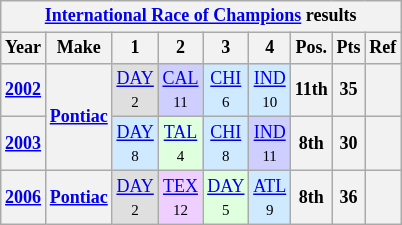<table class="wikitable" style="text-align:center; font-size:75%">
<tr>
<th colspan=9><a href='#'>International Race of Champions</a> results</th>
</tr>
<tr>
<th>Year</th>
<th>Make</th>
<th>1</th>
<th>2</th>
<th>3</th>
<th>4</th>
<th>Pos.</th>
<th>Pts</th>
<th>Ref</th>
</tr>
<tr>
<th><a href='#'>2002</a></th>
<th rowspan=2><a href='#'>Pontiac</a></th>
<td style="background:#DFDFDF;"><a href='#'>DAY</a><br><small>2</small></td>
<td style="background:#CFCFFF;"><a href='#'>CAL</a><br><small>11</small></td>
<td style="background:#CFEAFF;"><a href='#'>CHI</a><br><small>6</small></td>
<td style="background:#CFEAFF;"><a href='#'>IND</a><br><small>10</small></td>
<th>11th</th>
<th>35</th>
<th></th>
</tr>
<tr>
<th><a href='#'>2003</a></th>
<td style="background:#CFEAFF;"><a href='#'>DAY</a><br><small>8</small></td>
<td style="background:#DFFFDF;"><a href='#'>TAL</a><br><small>4</small></td>
<td style="background:#CFEAFF;"><a href='#'>CHI</a><br><small>8</small></td>
<td style="background:#CFCFFF;"><a href='#'>IND</a><br><small>11</small></td>
<th>8th</th>
<th>30</th>
<th></th>
</tr>
<tr>
<th><a href='#'>2006</a></th>
<th><a href='#'>Pontiac</a></th>
<td style="background:#DFDFDF;"><a href='#'>DAY</a><br><small>2</small></td>
<td style="background:#EFCFFF;"><a href='#'>TEX</a><br><small>12</small></td>
<td style="background:#DFFFDF;"><a href='#'>DAY</a><br><small>5</small></td>
<td style="background:#CFEAFF;"><a href='#'>ATL</a><br><small>9</small></td>
<th>8th</th>
<th>36</th>
<th></th>
</tr>
</table>
